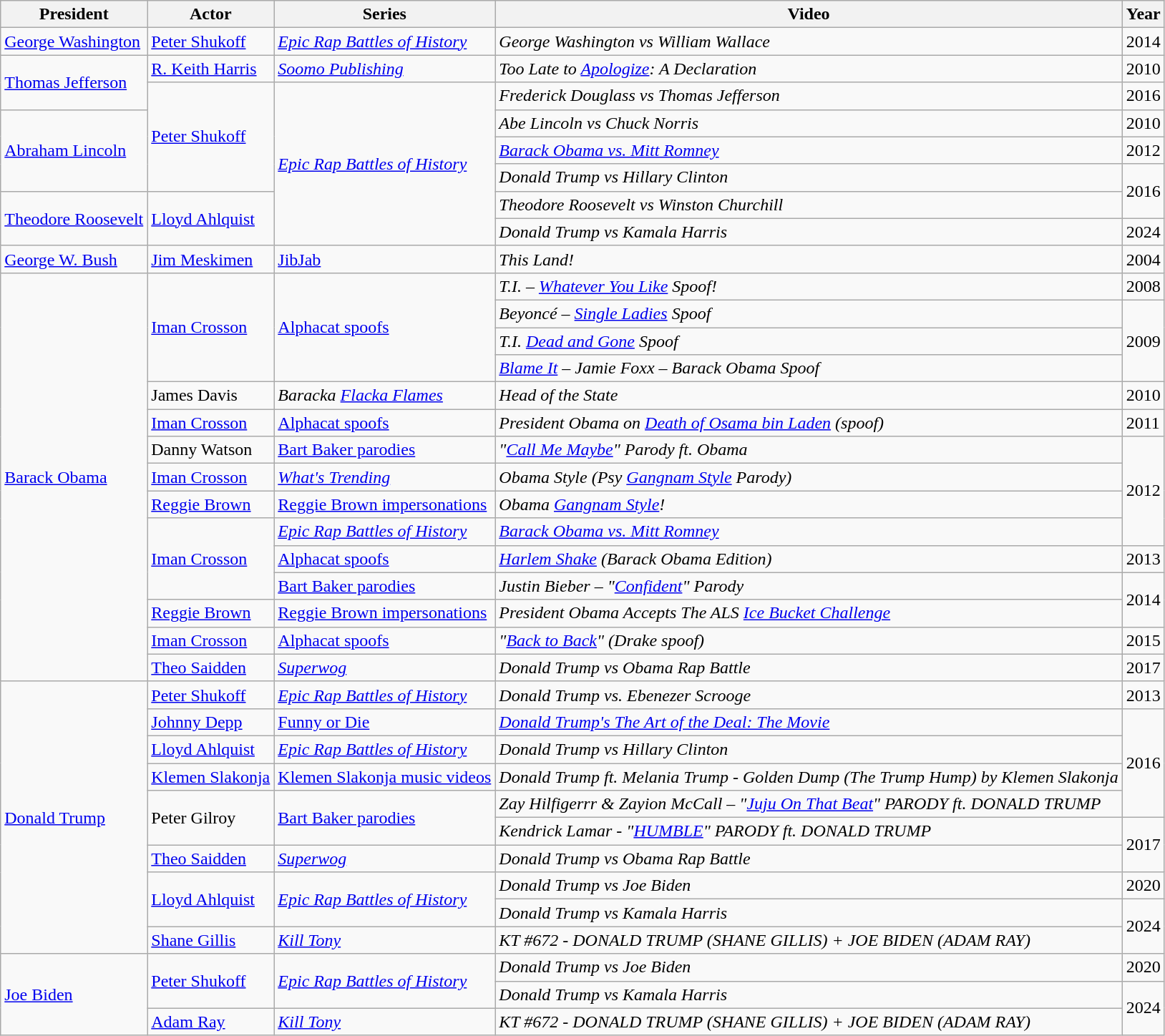<table class="wikitable sortable">
<tr>
<th>President</th>
<th>Actor</th>
<th>Series</th>
<th>Video</th>
<th>Year</th>
</tr>
<tr>
<td><a href='#'>George Washington</a></td>
<td><a href='#'>Peter Shukoff</a></td>
<td><em><a href='#'>Epic Rap Battles of History</a></em></td>
<td><em>George Washington vs William Wallace</em></td>
<td>2014</td>
</tr>
<tr>
<td rowspan="2"><a href='#'>Thomas Jefferson</a></td>
<td><a href='#'>R. Keith Harris</a></td>
<td><em><a href='#'>Soomo Publishing</a></em></td>
<td><em>Too Late to <a href='#'>Apologize</a>: A Declaration</em></td>
<td>2010</td>
</tr>
<tr>
<td rowspan="4"><a href='#'>Peter Shukoff</a></td>
<td rowspan="6"><em><a href='#'>Epic Rap Battles of History</a></em></td>
<td><em>Frederick Douglass vs Thomas Jefferson</em></td>
<td>2016</td>
</tr>
<tr>
<td rowspan="3"><a href='#'>Abraham Lincoln</a></td>
<td><em>Abe Lincoln vs Chuck Norris</em></td>
<td>2010</td>
</tr>
<tr>
<td><em><a href='#'>Barack Obama vs. Mitt Romney</a></em></td>
<td>2012</td>
</tr>
<tr>
<td><em>Donald Trump vs Hillary Clinton</em></td>
<td rowspan="2">2016</td>
</tr>
<tr>
<td rowspan="2"><a href='#'>Theodore Roosevelt</a></td>
<td rowspan="2"><a href='#'>Lloyd Ahlquist</a></td>
<td><em>Theodore Roosevelt vs Winston Churchill</em></td>
</tr>
<tr>
<td><em>Donald Trump vs Kamala Harris</em></td>
<td>2024</td>
</tr>
<tr>
<td><a href='#'>George W. Bush</a></td>
<td><a href='#'>Jim Meskimen</a></td>
<td><a href='#'>JibJab</a></td>
<td><em>This Land!</em></td>
<td>2004</td>
</tr>
<tr>
<td rowspan="15"><a href='#'>Barack Obama</a></td>
<td rowspan="4"><a href='#'>Iman Crosson</a></td>
<td rowspan="4"><a href='#'>Alphacat spoofs</a></td>
<td><em>T.I. – <a href='#'>Whatever You Like</a> Spoof!</em></td>
<td>2008</td>
</tr>
<tr>
<td><em>Beyoncé – <a href='#'>Single Ladies</a> Spoof</em></td>
<td rowspan="3">2009</td>
</tr>
<tr>
<td><em>T.I. <a href='#'>Dead and Gone</a> Spoof</em></td>
</tr>
<tr>
<td><em><a href='#'>Blame It</a> – Jamie Foxx – Barack Obama Spoof</em></td>
</tr>
<tr>
<td>James Davis</td>
<td><em>Baracka <a href='#'>Flacka Flames</a></em></td>
<td><em>Head of the State</em></td>
<td>2010</td>
</tr>
<tr>
<td><a href='#'>Iman Crosson</a></td>
<td><a href='#'>Alphacat spoofs</a></td>
<td><em>President Obama on <a href='#'>Death of Osama bin Laden</a> (spoof)</em></td>
<td>2011</td>
</tr>
<tr>
<td>Danny Watson</td>
<td><a href='#'>Bart Baker parodies</a></td>
<td><em>"<a href='#'>Call Me Maybe</a>" Parody ft. Obama</em></td>
<td rowspan="4">2012</td>
</tr>
<tr>
<td><a href='#'>Iman Crosson</a></td>
<td><em><a href='#'>What's Trending</a></em></td>
<td><em>Obama Style (Psy <a href='#'>Gangnam Style</a> Parody)</em></td>
</tr>
<tr>
<td><a href='#'>Reggie Brown</a></td>
<td><a href='#'>Reggie Brown impersonations</a></td>
<td><em>Obama <a href='#'>Gangnam Style</a>!</em></td>
</tr>
<tr>
<td rowspan="3"><a href='#'>Iman Crosson</a></td>
<td><em><a href='#'>Epic Rap Battles of History</a></em></td>
<td><em><a href='#'>Barack Obama vs. Mitt Romney</a></em></td>
</tr>
<tr>
<td><a href='#'>Alphacat spoofs</a></td>
<td><em><a href='#'>Harlem Shake</a> (Barack Obama Edition)</em></td>
<td>2013</td>
</tr>
<tr>
<td><a href='#'>Bart Baker parodies</a></td>
<td><em>Justin Bieber – "<a href='#'>Confident</a>" Parody</em></td>
<td rowspan="2">2014</td>
</tr>
<tr>
<td><a href='#'>Reggie Brown</a></td>
<td><a href='#'>Reggie Brown impersonations</a></td>
<td><em>President Obama Accepts The ALS <a href='#'>Ice Bucket Challenge</a></em></td>
</tr>
<tr>
<td><a href='#'>Iman Crosson</a></td>
<td><a href='#'>Alphacat spoofs</a></td>
<td><em>"<a href='#'>Back to Back</a>" (Drake spoof)</em></td>
<td>2015</td>
</tr>
<tr>
<td><a href='#'>Theo Saidden</a></td>
<td><em><a href='#'>Superwog</a></em></td>
<td><em>Donald Trump vs Obama Rap Battle</em></td>
<td>2017</td>
</tr>
<tr>
<td rowspan="10"><a href='#'>Donald Trump</a></td>
<td><a href='#'>Peter Shukoff</a></td>
<td><em><a href='#'>Epic Rap Battles of History</a></em></td>
<td><em>Donald Trump vs. Ebenezer Scrooge</em></td>
<td>2013</td>
</tr>
<tr>
<td><a href='#'>Johnny Depp</a></td>
<td><a href='#'>Funny or Die</a></td>
<td><em><a href='#'>Donald Trump's The Art of the Deal: The Movie</a></em></td>
<td rowspan="4">2016</td>
</tr>
<tr>
<td><a href='#'>Lloyd Ahlquist</a></td>
<td><em><a href='#'>Epic Rap Battles of History</a></em></td>
<td><em>Donald Trump vs Hillary Clinton</em></td>
</tr>
<tr>
<td><a href='#'>Klemen Slakonja</a></td>
<td><a href='#'>Klemen Slakonja music videos</a></td>
<td><em>Donald Trump ft. Melania Trump - Golden Dump (The Trump Hump) by Klemen Slakonja</em></td>
</tr>
<tr>
<td rowspan="2">Peter Gilroy</td>
<td rowspan="2"><a href='#'>Bart Baker parodies</a></td>
<td><em>Zay Hilfigerrr & Zayion McCall – "<a href='#'>Juju On That Beat</a>" PARODY ft. DONALD TRUMP</em></td>
</tr>
<tr>
<td><em>Kendrick Lamar - "<a href='#'>HUMBLE</a>" PARODY ft. DONALD TRUMP</em></td>
<td rowspan="2">2017</td>
</tr>
<tr>
<td><a href='#'>Theo Saidden</a></td>
<td><em><a href='#'>Superwog</a></em></td>
<td><em>Donald Trump vs Obama Rap Battle</em></td>
</tr>
<tr>
<td rowspan="2"><a href='#'>Lloyd Ahlquist</a></td>
<td rowspan="2"><em><a href='#'>Epic Rap Battles of History</a></em></td>
<td><em>Donald Trump vs Joe Biden</em></td>
<td>2020</td>
</tr>
<tr>
<td><em>Donald Trump vs Kamala Harris</em></td>
<td rowspan="2">2024</td>
</tr>
<tr>
<td><a href='#'>Shane Gillis</a></td>
<td><em><a href='#'>Kill Tony</a></em></td>
<td><em>KT #672 - DONALD TRUMP (SHANE GILLIS) + JOE BIDEN (ADAM RAY)</em></td>
</tr>
<tr>
<td rowspan="3"><a href='#'>Joe Biden</a></td>
<td rowspan="2"><a href='#'>Peter Shukoff</a></td>
<td rowspan="2"><em><a href='#'>Epic Rap Battles of History</a></em></td>
<td><em>Donald Trump vs Joe Biden</em></td>
<td>2020</td>
</tr>
<tr>
<td><em>Donald Trump vs Kamala Harris</em></td>
<td rowspan="2">2024</td>
</tr>
<tr>
<td><a href='#'>Adam Ray</a></td>
<td><em><a href='#'>Kill Tony</a></em></td>
<td><em>KT #672 - DONALD TRUMP (SHANE GILLIS) + JOE BIDEN (ADAM RAY)</em></td>
</tr>
</table>
